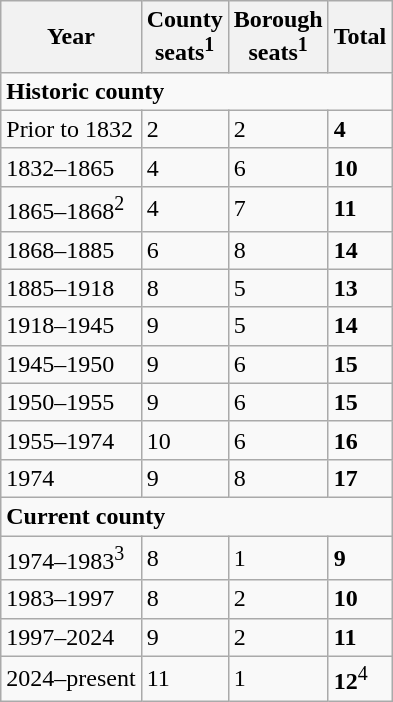<table class="wikitable">
<tr>
<th>Year</th>
<th>County<br>seats<sup>1</sup></th>
<th>Borough<br>seats<sup>1</sup></th>
<th>Total</th>
</tr>
<tr>
<td colspan="4"><strong>Historic county</strong></td>
</tr>
<tr>
<td>Prior to 1832</td>
<td>2</td>
<td>2</td>
<td><strong>4</strong></td>
</tr>
<tr>
<td>1832–1865</td>
<td>4</td>
<td>6</td>
<td><strong>10</strong></td>
</tr>
<tr>
<td>1865–1868<sup>2</sup></td>
<td>4</td>
<td>7</td>
<td><strong>11</strong></td>
</tr>
<tr>
<td>1868–1885</td>
<td>6</td>
<td>8</td>
<td><strong>14</strong></td>
</tr>
<tr>
<td>1885–1918</td>
<td>8</td>
<td>5</td>
<td><strong>13</strong></td>
</tr>
<tr>
<td>1918–1945</td>
<td>9</td>
<td>5</td>
<td><strong>14</strong></td>
</tr>
<tr>
<td>1945–1950</td>
<td>9</td>
<td>6</td>
<td><strong>15</strong></td>
</tr>
<tr>
<td>1950–1955</td>
<td>9</td>
<td>6</td>
<td><strong>15</strong></td>
</tr>
<tr>
<td>1955–1974</td>
<td>10</td>
<td>6</td>
<td><strong>16</strong></td>
</tr>
<tr>
<td>1974</td>
<td>9</td>
<td>8</td>
<td><strong>17</strong></td>
</tr>
<tr>
<td colspan="4"><strong>Current county</strong></td>
</tr>
<tr>
<td>1974–1983<sup>3</sup></td>
<td>8</td>
<td>1</td>
<td><strong>9</strong></td>
</tr>
<tr>
<td>1983–1997</td>
<td>8</td>
<td>2</td>
<td><strong>10</strong></td>
</tr>
<tr>
<td>1997–2024</td>
<td>9</td>
<td>2</td>
<td><strong>11</strong></td>
</tr>
<tr>
<td>2024–present</td>
<td>11</td>
<td>1</td>
<td><strong>12</strong><sup>4</sup></td>
</tr>
</table>
